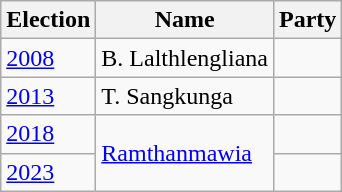<table class="wikitable sortable">
<tr>
<th>Election</th>
<th>Name</th>
<th colspan=2>Party</th>
</tr>
<tr>
<td><a href='#'>2008</a></td>
<td>B. Lalthlengliana</td>
<td></td>
</tr>
<tr>
<td><a href='#'>2013</a></td>
<td>T. Sangkunga</td>
<td></td>
</tr>
<tr>
<td><a href='#'>2018</a></td>
<td rowspan=2><a href='#'>Ramthanmawia</a></td>
<td></td>
</tr>
<tr>
<td><a href='#'>2023</a></td>
</tr>
</table>
